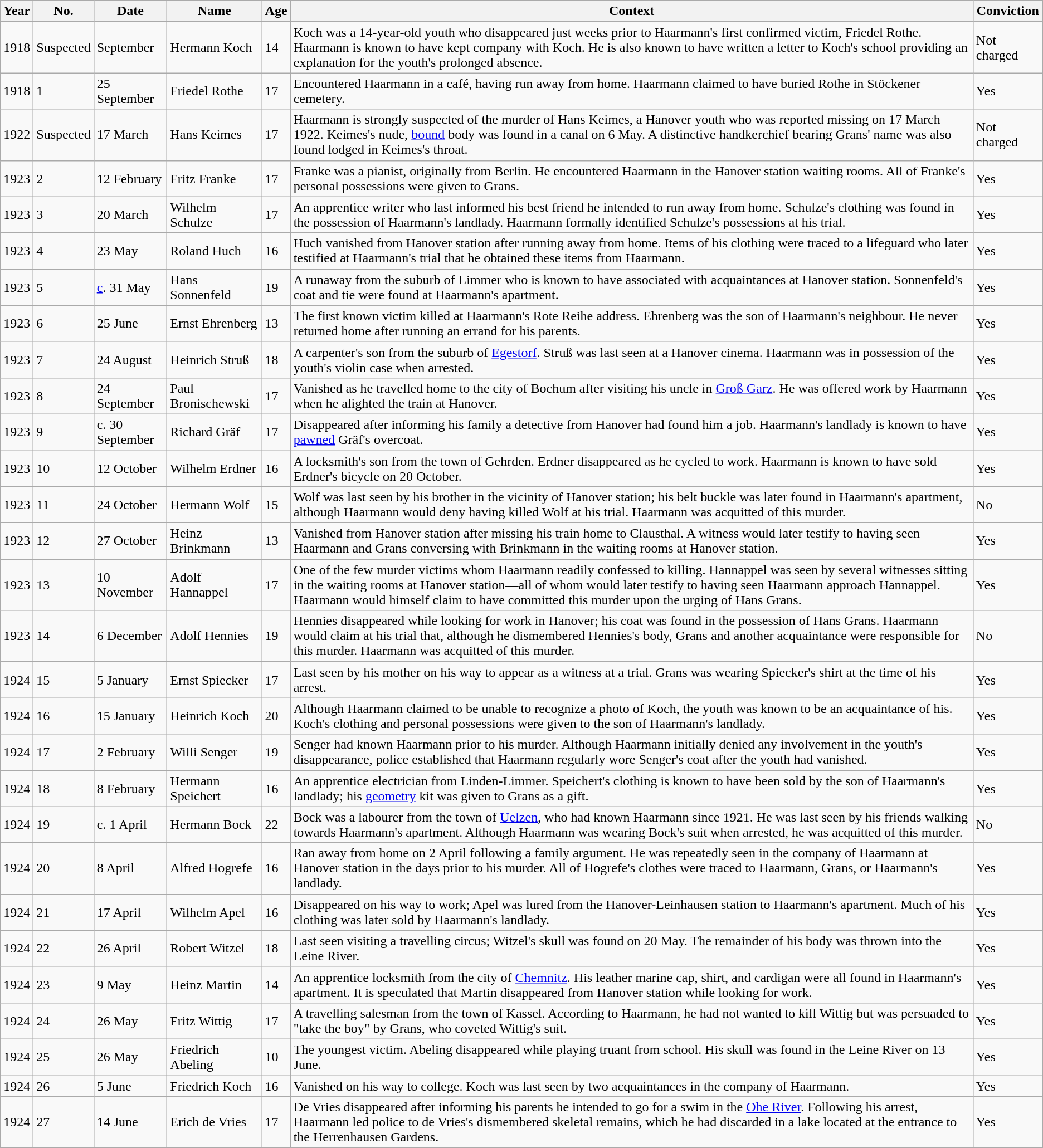<table class="wikitable sortable">
<tr>
<th>Year</th>
<th>No.</th>
<th>Date</th>
<th>Name</th>
<th>Age</th>
<th>Context</th>
<th>Conviction</th>
</tr>
<tr>
<td>1918</td>
<td>Suspected</td>
<td>September</td>
<td>Hermann Koch</td>
<td>14</td>
<td>Koch was a 14-year-old youth who disappeared just weeks prior to Haarmann's first confirmed victim, Friedel Rothe. Haarmann is known to have kept company with Koch. He is also known to have written a letter to Koch's school providing an explanation for the youth's prolonged absence.</td>
<td>Not charged</td>
</tr>
<tr>
<td>1918</td>
<td>1</td>
<td>25 September</td>
<td>Friedel Rothe</td>
<td>17</td>
<td>Encountered Haarmann in a café, having run away from home. Haarmann claimed to have buried Rothe in Stöckener cemetery.</td>
<td>Yes</td>
</tr>
<tr>
<td>1922</td>
<td>Suspected</td>
<td>17 March</td>
<td>Hans Keimes</td>
<td>17</td>
<td>Haarmann is strongly suspected of the murder of Hans Keimes, a Hanover youth who was reported missing on 17 March 1922. Keimes's nude, <a href='#'>bound</a> body was found in a canal on 6 May. A distinctive handkerchief bearing Grans' name was also found lodged in Keimes's throat.</td>
<td>Not charged</td>
</tr>
<tr>
<td>1923</td>
<td>2</td>
<td>12 February</td>
<td>Fritz Franke</td>
<td>17</td>
<td>Franke was a pianist, originally from Berlin. He encountered Haarmann in the Hanover station waiting rooms. All of Franke's personal possessions were given to Grans.</td>
<td>Yes</td>
</tr>
<tr>
<td>1923</td>
<td>3</td>
<td>20 March</td>
<td>Wilhelm Schulze</td>
<td>17</td>
<td>An apprentice writer who last informed his best friend he intended to run away from home. Schulze's clothing was found in the possession of Haarmann's landlady. Haarmann formally identified Schulze's possessions at his trial.</td>
<td>Yes</td>
</tr>
<tr>
<td>1923</td>
<td>4</td>
<td>23 May</td>
<td>Roland Huch</td>
<td>16</td>
<td>Huch vanished from Hanover station after running away from home. Items of his clothing were traced to a lifeguard who later testified at Haarmann's trial that he obtained these items from Haarmann.</td>
<td>Yes</td>
</tr>
<tr>
<td>1923</td>
<td>5</td>
<td><a href='#'>c</a>. 31 May</td>
<td>Hans Sonnenfeld</td>
<td>19</td>
<td>A runaway from the suburb of Limmer who is known to have associated with acquaintances at Hanover station. Sonnenfeld's coat and tie were found at Haarmann's apartment.</td>
<td>Yes</td>
</tr>
<tr>
<td>1923</td>
<td>6</td>
<td>25 June</td>
<td>Ernst Ehrenberg</td>
<td>13</td>
<td>The first known victim killed at Haarmann's Rote Reihe address. Ehrenberg was the son of Haarmann's neighbour. He never returned home after running an errand for his parents.</td>
<td>Yes</td>
</tr>
<tr>
<td>1923</td>
<td>7</td>
<td>24 August</td>
<td>Heinrich Struß</td>
<td>18</td>
<td>A carpenter's son from the suburb of <a href='#'>Egestorf</a>. Struß was last seen at a Hanover cinema. Haarmann was in possession of the youth's violin case when arrested.</td>
<td>Yes</td>
</tr>
<tr>
<td>1923</td>
<td>8</td>
<td>24 September</td>
<td>Paul Bronischewski</td>
<td>17</td>
<td>Vanished as he travelled home to the city of Bochum after visiting his uncle in <a href='#'>Groß Garz</a>. He was offered work by Haarmann when he alighted the train at Hanover.</td>
<td>Yes</td>
</tr>
<tr>
<td>1923</td>
<td>9</td>
<td>c. 30 September</td>
<td>Richard Gräf</td>
<td>17</td>
<td>Disappeared after informing his family a detective from Hanover had found him a job. Haarmann's landlady is known to have <a href='#'>pawned</a> Gräf's overcoat.</td>
<td>Yes</td>
</tr>
<tr>
<td>1923</td>
<td>10</td>
<td>12 October</td>
<td>Wilhelm Erdner</td>
<td>16</td>
<td>A locksmith's son from the town of Gehrden. Erdner disappeared as he cycled to work. Haarmann is known to have sold Erdner's bicycle on 20 October.</td>
<td>Yes</td>
</tr>
<tr>
<td>1923</td>
<td>11</td>
<td>24 October</td>
<td>Hermann Wolf</td>
<td>15</td>
<td>Wolf was last seen by his brother in the vicinity of Hanover station; his belt buckle was later found in Haarmann's apartment, although Haarmann would deny having killed Wolf at his trial. Haarmann was acquitted of this murder.</td>
<td>No</td>
</tr>
<tr>
<td>1923</td>
<td>12</td>
<td>27 October</td>
<td>Heinz Brinkmann</td>
<td>13</td>
<td>Vanished from Hanover station after missing his train home to Clausthal. A witness would later testify to having seen Haarmann and Grans conversing with Brinkmann in the waiting rooms at Hanover station.</td>
<td>Yes</td>
</tr>
<tr>
<td>1923</td>
<td>13</td>
<td>10 November</td>
<td>Adolf Hannappel</td>
<td>17</td>
<td>One of the few murder victims whom Haarmann readily confessed to killing. Hannappel was seen by several witnesses sitting in the waiting rooms at Hanover station—all of whom would later testify to having seen Haarmann approach Hannappel. Haarmann would himself claim to have committed this murder upon the urging of Hans Grans.</td>
<td>Yes</td>
</tr>
<tr>
<td>1923</td>
<td>14</td>
<td>6 December</td>
<td>Adolf Hennies</td>
<td>19</td>
<td>Hennies disappeared while looking for work in Hanover; his coat was found in the possession of Hans Grans. Haarmann would claim at his trial that, although he dismembered Hennies's body, Grans and another acquaintance were responsible for this murder. Haarmann was acquitted of this murder.</td>
<td>No</td>
</tr>
<tr>
<td>1924</td>
<td>15</td>
<td>5 January</td>
<td>Ernst Spiecker</td>
<td>17</td>
<td>Last seen by his mother on his way to appear as a witness at a trial. Grans was wearing Spiecker's shirt at the time of his arrest.</td>
<td>Yes</td>
</tr>
<tr>
<td>1924</td>
<td>16</td>
<td>15 January</td>
<td>Heinrich Koch</td>
<td>20</td>
<td>Although Haarmann claimed to be unable to recognize a photo of Koch, the youth was known to be an acquaintance of his. Koch's clothing and personal possessions were given to the son of Haarmann's landlady.</td>
<td>Yes</td>
</tr>
<tr>
<td>1924</td>
<td>17</td>
<td>2 February</td>
<td>Willi Senger</td>
<td>19</td>
<td>Senger had known Haarmann prior to his murder. Although Haarmann initially denied any involvement in the youth's disappearance, police established that Haarmann regularly wore Senger's coat after the youth had vanished.</td>
<td>Yes</td>
</tr>
<tr>
<td>1924</td>
<td>18</td>
<td>8 February</td>
<td>Hermann Speichert</td>
<td>16</td>
<td>An apprentice electrician from Linden-Limmer. Speichert's clothing is known to have been sold by the son of Haarmann's landlady; his <a href='#'>geometry</a> kit was given to Grans as a gift.</td>
<td>Yes</td>
</tr>
<tr>
<td>1924</td>
<td>19</td>
<td>c. 1 April</td>
<td>Hermann Bock</td>
<td>22</td>
<td>Bock was a labourer from the town of <a href='#'>Uelzen</a>, who had known Haarmann since 1921. He was last seen by his friends walking towards Haarmann's apartment. Although Haarmann was wearing Bock's suit when arrested, he was acquitted of this murder.</td>
<td>No</td>
</tr>
<tr>
<td>1924</td>
<td>20</td>
<td>8 April</td>
<td>Alfred Hogrefe</td>
<td>16</td>
<td>Ran away from home on 2 April following a family argument. He was repeatedly seen in the company of Haarmann at Hanover station in the days prior to his murder. All of Hogrefe's clothes were traced to Haarmann, Grans, or Haarmann's landlady.</td>
<td>Yes</td>
</tr>
<tr>
<td>1924</td>
<td>21</td>
<td>17 April</td>
<td>Wilhelm Apel</td>
<td>16</td>
<td>Disappeared on his way to work; Apel was lured from the Hanover-Leinhausen station to Haarmann's apartment. Much of his clothing was later sold by Haarmann's landlady.</td>
<td>Yes</td>
</tr>
<tr>
<td>1924</td>
<td>22</td>
<td>26 April</td>
<td>Robert Witzel</td>
<td>18</td>
<td>Last seen visiting a travelling circus; Witzel's skull was found on 20 May. The remainder of his body was thrown into the Leine River.</td>
<td>Yes</td>
</tr>
<tr>
<td>1924</td>
<td>23</td>
<td>9 May</td>
<td>Heinz Martin</td>
<td>14</td>
<td>An apprentice locksmith from the city of <a href='#'>Chemnitz</a>. His leather marine cap, shirt, and cardigan were all found in Haarmann's apartment. It is speculated that Martin disappeared from Hanover station while looking for work.</td>
<td>Yes</td>
</tr>
<tr>
<td>1924</td>
<td>24</td>
<td>26 May</td>
<td>Fritz Wittig</td>
<td>17</td>
<td>A travelling salesman from the town of Kassel. According to Haarmann, he had not wanted to kill Wittig but was persuaded to "take the boy" by Grans, who coveted Wittig's suit.</td>
<td>Yes</td>
</tr>
<tr>
<td>1924</td>
<td>25</td>
<td>26 May</td>
<td>Friedrich Abeling</td>
<td>10</td>
<td>The youngest victim. Abeling disappeared while playing truant from school. His skull was found in the Leine River on 13 June.</td>
<td>Yes</td>
</tr>
<tr>
<td>1924</td>
<td>26</td>
<td>5 June</td>
<td>Friedrich Koch</td>
<td>16</td>
<td>Vanished on his way to college. Koch was last seen by two acquaintances in the company of Haarmann.</td>
<td>Yes</td>
</tr>
<tr>
<td>1924</td>
<td>27</td>
<td>14 June</td>
<td>Erich de Vries</td>
<td>17</td>
<td>De Vries disappeared after informing his parents he intended to go for a swim in the <a href='#'>Ohe River</a>. Following his arrest, Haarmann led police to de Vries's dismembered skeletal remains, which he had discarded in a lake located at the entrance to the Herrenhausen Gardens.</td>
<td>Yes</td>
</tr>
<tr>
</tr>
</table>
